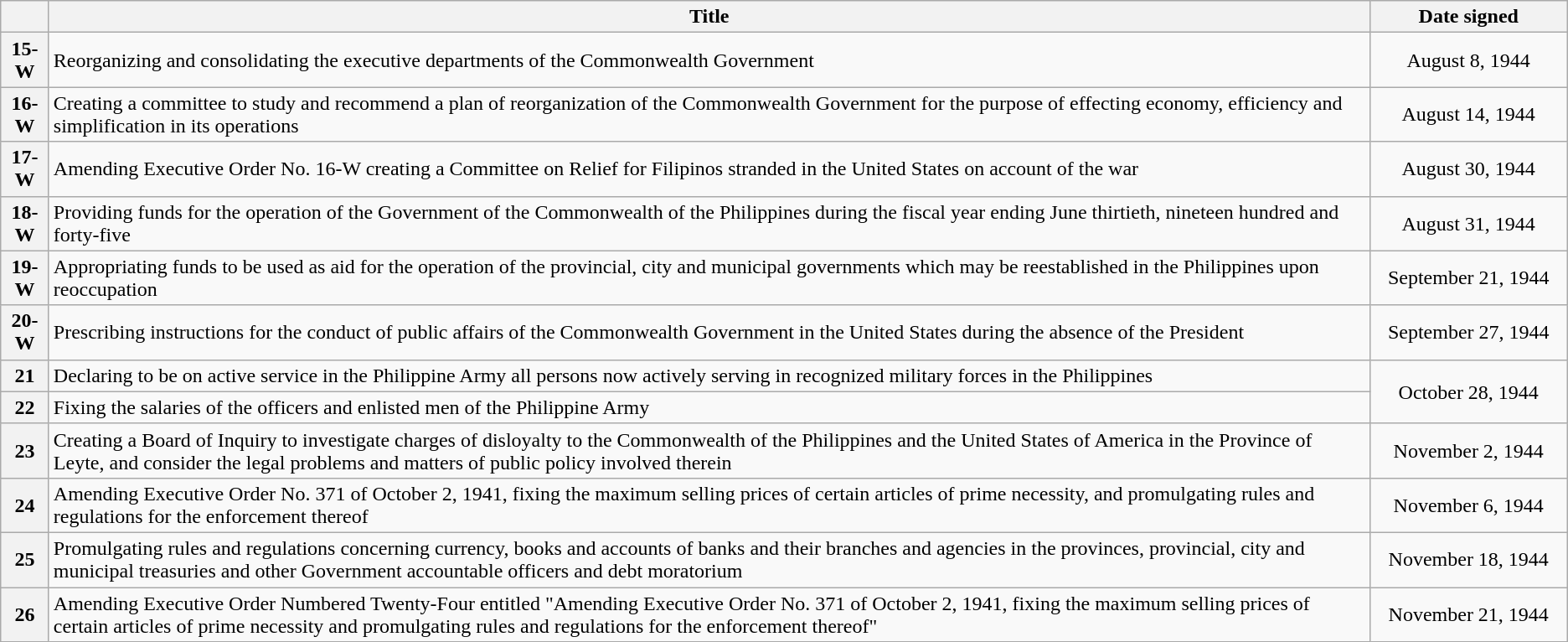<table class="wikitable sortable" style="text-align:center;">
<tr>
<th scope="col"></th>
<th scope="col">Title</th>
<th scope="col" width="150px">Date signed</th>
</tr>
<tr>
<th scope="row">15-W</th>
<td style="text-align:left;">Reorganizing and consolidating the executive departments of the Commonwealth Government</td>
<td>August 8, 1944</td>
</tr>
<tr>
<th scope="row">16-W</th>
<td style="text-align:left;">Creating a committee to study and recommend a plan of reorganization of the Commonwealth Government for the purpose of effecting economy, efficiency and simplification in its operations</td>
<td>August 14, 1944</td>
</tr>
<tr>
<th scope="row">17-W</th>
<td style="text-align:left;">Amending Executive Order No. 16-W creating a Committee on Relief for Filipinos stranded in the United States on account of the war</td>
<td>August 30, 1944</td>
</tr>
<tr>
<th scope="row">18-W</th>
<td style="text-align:left;">Providing funds for the operation of the Government of the Commonwealth of the Philippines during the fiscal year ending June thirtieth, nineteen hundred and forty-five</td>
<td>August 31, 1944</td>
</tr>
<tr>
<th scope="row">19-W</th>
<td style="text-align:left;">Appropriating funds to be used as aid for the operation of the provincial, city and municipal governments which may be reestablished in the Philippines upon reoccupation</td>
<td>September 21, 1944</td>
</tr>
<tr>
<th scope="row">20-W</th>
<td style="text-align:left;">Prescribing instructions for the conduct of public affairs of the Commonwealth Government in the United States during the absence of the President</td>
<td>September 27, 1944</td>
</tr>
<tr>
<th scope="row">21</th>
<td style="text-align:left;">Declaring to be on active service in the Philippine Army all persons now actively serving in recognized military forces in the Philippines</td>
<td rowspan="2">October 28, 1944</td>
</tr>
<tr>
<th scope="row">22</th>
<td style="text-align:left;">Fixing the salaries of the officers and enlisted men of the Philippine Army</td>
</tr>
<tr>
<th scope="row">23</th>
<td style="text-align:left;">Creating a Board of Inquiry to investigate charges of disloyalty to the Commonwealth of the Philippines and the United States of America in the Province of Leyte, and consider the legal problems and matters of public policy involved therein</td>
<td>November 2, 1944</td>
</tr>
<tr>
<th scope="row">24</th>
<td style="text-align:left;">Amending Executive Order No. 371 of October 2, 1941, fixing the maximum selling prices of certain articles of prime necessity, and promulgating rules and regulations for the enforcement thereof</td>
<td>November 6, 1944</td>
</tr>
<tr>
<th scope="row">25</th>
<td style="text-align:left;">Promulgating rules and regulations concerning currency, books and accounts of banks and their branches and agencies in the provinces, provincial, city and municipal treasuries and other Government accountable officers and debt moratorium</td>
<td>November 18, 1944</td>
</tr>
<tr>
<th scope="row">26</th>
<td style="text-align:left;">Amending Executive Order Numbered Twenty-Four entitled "Amending Executive Order No. 371 of October 2, 1941, fixing the maximum selling prices of certain articles of prime necessity and promulgating rules and regulations for the enforcement thereof"</td>
<td>November 21, 1944</td>
</tr>
</table>
